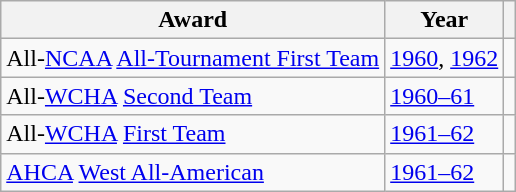<table class="wikitable">
<tr>
<th>Award</th>
<th>Year</th>
<th></th>
</tr>
<tr>
<td>All-<a href='#'>NCAA</a> <a href='#'>All-Tournament First Team</a></td>
<td><a href='#'>1960</a>, <a href='#'>1962</a></td>
<td></td>
</tr>
<tr>
<td>All-<a href='#'>WCHA</a> <a href='#'>Second Team</a></td>
<td><a href='#'>1960–61</a></td>
<td></td>
</tr>
<tr>
<td>All-<a href='#'>WCHA</a> <a href='#'>First Team</a></td>
<td><a href='#'>1961–62</a></td>
<td></td>
</tr>
<tr>
<td><a href='#'>AHCA</a> <a href='#'>West All-American</a></td>
<td><a href='#'>1961–62</a></td>
<td></td>
</tr>
</table>
